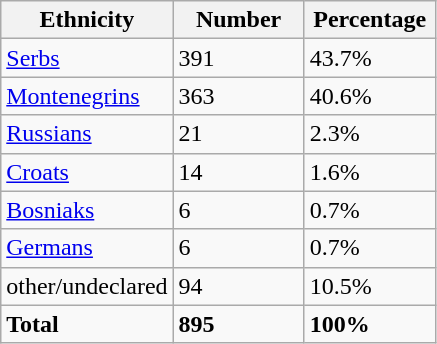<table class="wikitable">
<tr>
<th width="100px">Ethnicity</th>
<th width="80px">Number</th>
<th width="80px">Percentage</th>
</tr>
<tr>
<td><a href='#'>Serbs</a></td>
<td>391</td>
<td>43.7%</td>
</tr>
<tr>
<td><a href='#'>Montenegrins</a></td>
<td>363</td>
<td>40.6%</td>
</tr>
<tr>
<td><a href='#'>Russians</a></td>
<td>21</td>
<td>2.3%</td>
</tr>
<tr>
<td><a href='#'>Croats</a></td>
<td>14</td>
<td>1.6%</td>
</tr>
<tr>
<td><a href='#'>Bosniaks</a></td>
<td>6</td>
<td>0.7%</td>
</tr>
<tr>
<td><a href='#'>Germans</a></td>
<td>6</td>
<td>0.7%</td>
</tr>
<tr>
<td>other/undeclared</td>
<td>94</td>
<td>10.5%</td>
</tr>
<tr>
<td><strong>Total</strong></td>
<td><strong>895</strong></td>
<td><strong>100%</strong></td>
</tr>
</table>
